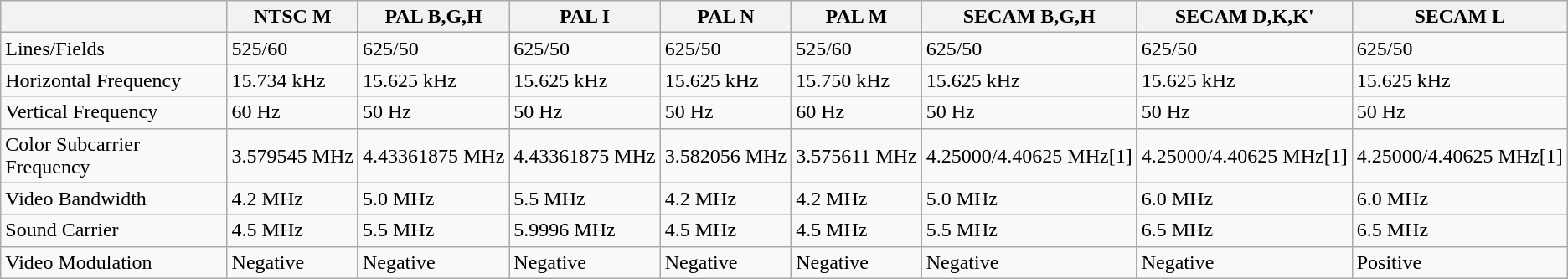<table class="wikitable">
<tr>
<th></th>
<th>NTSC M</th>
<th>PAL B,G,H</th>
<th>PAL I</th>
<th>PAL N</th>
<th>PAL M</th>
<th>SECAM B,G,H</th>
<th>SECAM D,K,K'</th>
<th>SECAM L</th>
</tr>
<tr>
<td>Lines/Fields</td>
<td>525/60</td>
<td>625/50</td>
<td>625/50</td>
<td>625/50</td>
<td>525/60</td>
<td>625/50</td>
<td>625/50</td>
<td>625/50</td>
</tr>
<tr>
<td>Horizontal Frequency</td>
<td>15.734 kHz</td>
<td>15.625 kHz</td>
<td>15.625 kHz</td>
<td>15.625 kHz</td>
<td>15.750 kHz</td>
<td>15.625 kHz</td>
<td>15.625 kHz</td>
<td>15.625 kHz</td>
</tr>
<tr>
<td>Vertical Frequency</td>
<td>60 Hz</td>
<td>50 Hz</td>
<td>50 Hz</td>
<td>50 Hz</td>
<td>60 Hz</td>
<td>50 Hz</td>
<td>50 Hz</td>
<td>50 Hz</td>
</tr>
<tr>
<td>Color Subcarrier Frequency</td>
<td>3.579545 MHz</td>
<td>4.43361875 MHz</td>
<td>4.43361875 MHz</td>
<td>3.582056 MHz</td>
<td>3.575611 MHz</td>
<td>4.25000/4.40625 MHz[1]</td>
<td>4.25000/4.40625 MHz[1]</td>
<td>4.25000/4.40625 MHz[1]</td>
</tr>
<tr>
<td>Video Bandwidth</td>
<td>4.2 MHz</td>
<td>5.0 MHz</td>
<td>5.5 MHz</td>
<td>4.2 MHz</td>
<td>4.2 MHz</td>
<td>5.0 MHz</td>
<td>6.0 MHz</td>
<td>6.0 MHz</td>
</tr>
<tr>
<td>Sound Carrier</td>
<td>4.5 MHz</td>
<td>5.5 MHz</td>
<td>5.9996 MHz</td>
<td>4.5 MHz</td>
<td>4.5 MHz</td>
<td>5.5 MHz</td>
<td>6.5 MHz</td>
<td>6.5 MHz</td>
</tr>
<tr>
<td>Video Modulation</td>
<td>Negative</td>
<td>Negative</td>
<td>Negative</td>
<td>Negative</td>
<td>Negative</td>
<td>Negative</td>
<td>Negative</td>
<td>Positive</td>
</tr>
</table>
